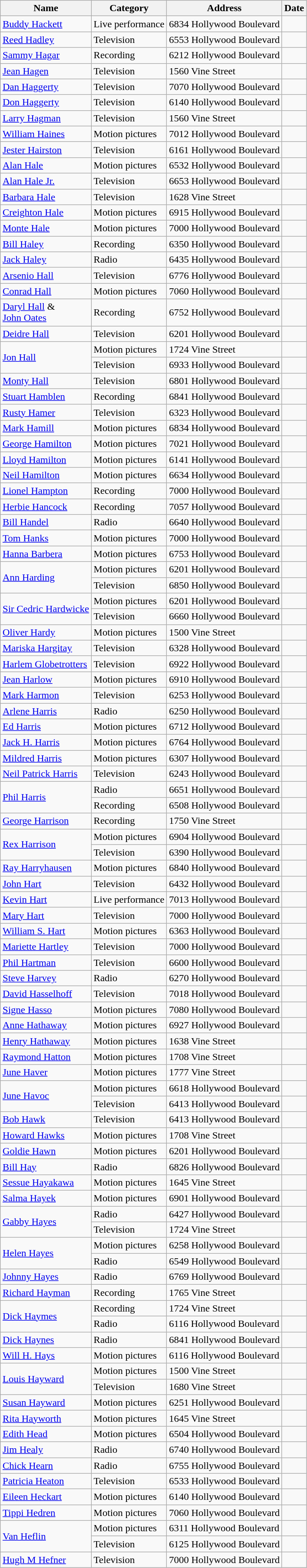<table class="wikitable sortable" style="font-size: 100%;">
<tr>
<th>Name</th>
<th>Category</th>
<th>Address</th>
<th>Date</th>
</tr>
<tr>
<td><a href='#'>Buddy Hackett</a></td>
<td>Live performance</td>
<td>6834 Hollywood Boulevard</td>
<td></td>
</tr>
<tr>
<td><a href='#'>Reed Hadley</a></td>
<td>Television</td>
<td>6553 Hollywood Boulevard</td>
<td></td>
</tr>
<tr>
<td><a href='#'>Sammy Hagar</a></td>
<td>Recording</td>
<td>6212 Hollywood Boulevard</td>
<td></td>
</tr>
<tr>
<td><a href='#'>Jean Hagen</a></td>
<td>Television</td>
<td>1560 Vine Street</td>
<td></td>
</tr>
<tr>
<td><a href='#'>Dan Haggerty</a></td>
<td>Television</td>
<td>7070 Hollywood Boulevard</td>
<td></td>
</tr>
<tr>
<td><a href='#'>Don Haggerty</a></td>
<td>Television</td>
<td>6140 Hollywood Boulevard</td>
<td></td>
</tr>
<tr>
<td><a href='#'>Larry Hagman</a></td>
<td>Television</td>
<td>1560 Vine Street</td>
<td></td>
</tr>
<tr>
<td><a href='#'>William Haines</a></td>
<td>Motion pictures</td>
<td>7012 Hollywood Boulevard</td>
<td></td>
</tr>
<tr>
<td><a href='#'>Jester Hairston</a></td>
<td>Television</td>
<td>6161 Hollywood Boulevard</td>
<td></td>
</tr>
<tr>
<td><a href='#'>Alan Hale</a></td>
<td>Motion pictures</td>
<td>6532 Hollywood Boulevard</td>
<td></td>
</tr>
<tr>
<td><a href='#'>Alan Hale Jr.</a></td>
<td>Television</td>
<td>6653 Hollywood Boulevard</td>
<td></td>
</tr>
<tr>
<td><a href='#'>Barbara Hale</a></td>
<td>Television</td>
<td>1628 Vine Street</td>
<td></td>
</tr>
<tr>
<td><a href='#'>Creighton Hale</a></td>
<td>Motion pictures</td>
<td>6915 Hollywood Boulevard</td>
<td></td>
</tr>
<tr>
<td><a href='#'>Monte Hale</a></td>
<td>Motion pictures</td>
<td>7000 Hollywood Boulevard</td>
<td></td>
</tr>
<tr>
<td><a href='#'>Bill Haley</a></td>
<td>Recording</td>
<td>6350 Hollywood Boulevard</td>
<td></td>
</tr>
<tr>
<td><a href='#'>Jack Haley</a></td>
<td>Radio</td>
<td>6435 Hollywood Boulevard</td>
<td></td>
</tr>
<tr>
<td><a href='#'>Arsenio Hall</a></td>
<td>Television</td>
<td>6776 Hollywood Boulevard</td>
<td></td>
</tr>
<tr>
<td><a href='#'>Conrad Hall</a></td>
<td>Motion pictures</td>
<td>7060 Hollywood Boulevard</td>
<td></td>
</tr>
<tr>
<td><a href='#'>Daryl Hall</a> &<br><a href='#'>John Oates</a></td>
<td>Recording</td>
<td>6752 Hollywood Boulevard</td>
<td></td>
</tr>
<tr>
<td><a href='#'>Deidre Hall</a></td>
<td>Television</td>
<td>6201 Hollywood Boulevard</td>
<td></td>
</tr>
<tr>
<td rowspan="2"><a href='#'>Jon Hall</a></td>
<td>Motion pictures</td>
<td>1724 Vine Street</td>
<td></td>
</tr>
<tr>
<td>Television</td>
<td>6933 Hollywood Boulevard</td>
<td></td>
</tr>
<tr>
<td><a href='#'>Monty Hall</a></td>
<td>Television</td>
<td>6801 Hollywood Boulevard</td>
<td></td>
</tr>
<tr>
<td><a href='#'>Stuart Hamblen</a></td>
<td>Recording</td>
<td>6841 Hollywood Boulevard</td>
<td></td>
</tr>
<tr>
<td><a href='#'>Rusty Hamer</a></td>
<td>Television</td>
<td>6323 Hollywood Boulevard</td>
<td></td>
</tr>
<tr>
<td><a href='#'>Mark Hamill</a></td>
<td>Motion pictures</td>
<td>6834 Hollywood Boulevard</td>
<td></td>
</tr>
<tr>
<td><a href='#'>George Hamilton</a></td>
<td>Motion pictures</td>
<td>7021 Hollywood Boulevard</td>
<td></td>
</tr>
<tr>
<td><a href='#'>Lloyd Hamilton</a></td>
<td>Motion pictures</td>
<td>6141 Hollywood Boulevard</td>
<td></td>
</tr>
<tr>
<td><a href='#'>Neil Hamilton</a></td>
<td>Motion pictures</td>
<td>6634 Hollywood Boulevard</td>
<td></td>
</tr>
<tr>
<td><a href='#'>Lionel Hampton</a></td>
<td>Recording</td>
<td>7000 Hollywood Boulevard</td>
<td></td>
</tr>
<tr>
<td><a href='#'>Herbie Hancock</a></td>
<td>Recording</td>
<td>7057 Hollywood Boulevard</td>
<td></td>
</tr>
<tr>
<td><a href='#'>Bill Handel</a></td>
<td>Radio</td>
<td>6640 Hollywood Boulevard</td>
<td></td>
</tr>
<tr>
<td><a href='#'>Tom Hanks</a></td>
<td>Motion pictures</td>
<td>7000 Hollywood Boulevard</td>
<td></td>
</tr>
<tr>
<td><a href='#'>Hanna Barbera</a></td>
<td>Motion pictures</td>
<td>6753 Hollywood Boulevard</td>
<td></td>
</tr>
<tr>
<td rowspan="2"><a href='#'>Ann Harding</a></td>
<td>Motion pictures</td>
<td>6201 Hollywood Boulevard</td>
<td></td>
</tr>
<tr>
<td>Television</td>
<td>6850 Hollywood Boulevard</td>
<td></td>
</tr>
<tr>
<td rowspan="2"><a href='#'>Sir Cedric Hardwicke</a></td>
<td>Motion pictures</td>
<td>6201 Hollywood Boulevard</td>
<td></td>
</tr>
<tr>
<td>Television</td>
<td>6660 Hollywood Boulevard</td>
<td></td>
</tr>
<tr>
<td><a href='#'>Oliver Hardy</a></td>
<td>Motion pictures</td>
<td>1500 Vine Street</td>
<td></td>
</tr>
<tr>
<td><a href='#'>Mariska Hargitay</a></td>
<td>Television</td>
<td>6328 Hollywood Boulevard</td>
<td></td>
</tr>
<tr>
<td><a href='#'>Harlem Globetrotters</a></td>
<td>Television</td>
<td>6922 Hollywood Boulevard</td>
<td></td>
</tr>
<tr>
<td><a href='#'>Jean Harlow</a></td>
<td>Motion pictures</td>
<td>6910 Hollywood Boulevard</td>
<td></td>
</tr>
<tr>
<td><a href='#'>Mark Harmon</a></td>
<td>Television</td>
<td>6253 Hollywood Boulevard</td>
<td></td>
</tr>
<tr>
<td><a href='#'>Arlene Harris</a></td>
<td>Radio</td>
<td>6250 Hollywood Boulevard</td>
<td></td>
</tr>
<tr>
<td><a href='#'>Ed Harris</a></td>
<td>Motion pictures</td>
<td>6712 Hollywood Boulevard</td>
<td></td>
</tr>
<tr>
<td><a href='#'>Jack H. Harris</a></td>
<td>Motion pictures</td>
<td>6764 Hollywood Boulevard</td>
<td></td>
</tr>
<tr>
<td><a href='#'>Mildred Harris</a></td>
<td>Motion pictures</td>
<td>6307 Hollywood Boulevard</td>
<td></td>
</tr>
<tr>
<td><a href='#'>Neil Patrick Harris</a></td>
<td>Television</td>
<td>6243 Hollywood Boulevard</td>
<td></td>
</tr>
<tr>
<td rowspan="2"><a href='#'>Phil Harris</a></td>
<td>Radio</td>
<td>6651 Hollywood Boulevard</td>
<td></td>
</tr>
<tr>
<td>Recording</td>
<td>6508 Hollywood Boulevard</td>
<td></td>
</tr>
<tr>
<td><a href='#'>George Harrison</a></td>
<td>Recording</td>
<td>1750 Vine Street</td>
<td></td>
</tr>
<tr>
<td rowspan="2"><a href='#'>Rex Harrison</a></td>
<td>Motion pictures</td>
<td>6904 Hollywood Boulevard</td>
<td></td>
</tr>
<tr>
<td>Television</td>
<td>6390 Hollywood Boulevard</td>
<td></td>
</tr>
<tr>
<td><a href='#'>Ray Harryhausen</a></td>
<td>Motion pictures</td>
<td>6840 Hollywood Boulevard</td>
<td></td>
</tr>
<tr>
<td><a href='#'>John Hart</a></td>
<td>Television</td>
<td>6432 Hollywood Boulevard</td>
<td></td>
</tr>
<tr>
<td><a href='#'>Kevin Hart</a></td>
<td>Live performance</td>
<td>7013 Hollywood Boulevard</td>
<td></td>
</tr>
<tr>
<td><a href='#'>Mary Hart</a></td>
<td>Television</td>
<td>7000 Hollywood Boulevard</td>
<td></td>
</tr>
<tr>
<td><a href='#'>William S. Hart</a></td>
<td>Motion pictures</td>
<td>6363 Hollywood Boulevard</td>
<td></td>
</tr>
<tr>
<td><a href='#'>Mariette Hartley</a></td>
<td>Television</td>
<td>7000 Hollywood Boulevard</td>
<td></td>
</tr>
<tr>
<td><a href='#'>Phil Hartman</a></td>
<td>Television</td>
<td>6600 Hollywood Boulevard</td>
<td></td>
</tr>
<tr>
<td><a href='#'>Steve Harvey</a></td>
<td>Radio</td>
<td>6270 Hollywood Boulevard</td>
<td></td>
</tr>
<tr>
<td><a href='#'>David Hasselhoff</a></td>
<td>Television</td>
<td>7018 Hollywood Boulevard</td>
<td></td>
</tr>
<tr>
<td><a href='#'>Signe Hasso</a></td>
<td>Motion pictures</td>
<td>7080 Hollywood Boulevard</td>
<td></td>
</tr>
<tr>
<td><a href='#'>Anne Hathaway</a></td>
<td>Motion pictures</td>
<td>6927 Hollywood Boulevard</td>
<td></td>
</tr>
<tr>
<td><a href='#'>Henry Hathaway</a></td>
<td>Motion pictures</td>
<td>1638 Vine Street</td>
<td></td>
</tr>
<tr>
<td><a href='#'>Raymond Hatton</a></td>
<td>Motion pictures</td>
<td>1708 Vine Street</td>
<td></td>
</tr>
<tr>
<td><a href='#'>June Haver</a></td>
<td>Motion pictures</td>
<td>1777 Vine Street</td>
<td></td>
</tr>
<tr>
<td rowspan="2"><a href='#'>June Havoc</a></td>
<td>Motion pictures</td>
<td>6618 Hollywood Boulevard</td>
<td></td>
</tr>
<tr>
<td>Television</td>
<td>6413 Hollywood Boulevard</td>
<td></td>
</tr>
<tr>
<td><a href='#'>Bob Hawk</a></td>
<td>Television</td>
<td>6413 Hollywood Boulevard</td>
<td></td>
</tr>
<tr>
<td><a href='#'>Howard Hawks</a></td>
<td>Motion pictures</td>
<td>1708 Vine Street</td>
<td></td>
</tr>
<tr>
<td><a href='#'>Goldie Hawn</a></td>
<td>Motion pictures</td>
<td>6201 Hollywood Boulevard</td>
<td></td>
</tr>
<tr>
<td><a href='#'>Bill Hay</a></td>
<td>Radio</td>
<td>6826 Hollywood Boulevard</td>
<td></td>
</tr>
<tr>
<td><a href='#'>Sessue Hayakawa</a></td>
<td>Motion pictures</td>
<td>1645 Vine Street</td>
<td></td>
</tr>
<tr>
<td><a href='#'>Salma Hayek</a></td>
<td>Motion pictures</td>
<td>6901 Hollywood Boulevard</td>
<td></td>
</tr>
<tr>
<td rowspan="2"><a href='#'>Gabby Hayes</a></td>
<td>Radio</td>
<td>6427 Hollywood Boulevard</td>
<td></td>
</tr>
<tr>
<td>Television</td>
<td>1724 Vine Street</td>
<td></td>
</tr>
<tr>
<td rowspan="2"><a href='#'>Helen Hayes</a></td>
<td>Motion pictures</td>
<td>6258 Hollywood Boulevard</td>
<td></td>
</tr>
<tr>
<td>Radio</td>
<td>6549 Hollywood Boulevard</td>
<td></td>
</tr>
<tr>
<td><a href='#'>Johnny Hayes</a></td>
<td>Radio</td>
<td>6769 Hollywood Boulevard</td>
<td></td>
</tr>
<tr>
<td><a href='#'>Richard Hayman</a></td>
<td>Recording</td>
<td>1765 Vine Street</td>
<td></td>
</tr>
<tr>
<td rowspan="2"><a href='#'>Dick Haymes</a></td>
<td>Recording</td>
<td>1724 Vine Street</td>
<td></td>
</tr>
<tr>
<td>Radio</td>
<td>6116 Hollywood Boulevard</td>
<td></td>
</tr>
<tr>
<td><a href='#'>Dick Haynes</a></td>
<td>Radio</td>
<td>6841 Hollywood Boulevard</td>
<td></td>
</tr>
<tr>
<td><a href='#'>Will H. Hays</a></td>
<td>Motion pictures</td>
<td>6116 Hollywood Boulevard</td>
<td></td>
</tr>
<tr>
<td rowspan="2"><a href='#'>Louis Hayward</a></td>
<td>Motion pictures</td>
<td>1500 Vine Street</td>
<td></td>
</tr>
<tr>
<td>Television</td>
<td>1680 Vine Street</td>
<td></td>
</tr>
<tr>
<td><a href='#'>Susan Hayward</a></td>
<td>Motion pictures</td>
<td>6251 Hollywood Boulevard</td>
<td></td>
</tr>
<tr>
<td><a href='#'>Rita Hayworth</a></td>
<td>Motion pictures</td>
<td>1645 Vine Street</td>
<td></td>
</tr>
<tr>
<td><a href='#'>Edith Head</a></td>
<td>Motion pictures</td>
<td>6504 Hollywood Boulevard</td>
<td></td>
</tr>
<tr>
<td><a href='#'>Jim Healy</a></td>
<td>Radio</td>
<td>6740 Hollywood Boulevard</td>
<td></td>
</tr>
<tr>
<td><a href='#'>Chick Hearn</a></td>
<td>Radio</td>
<td>6755 Hollywood Boulevard</td>
<td></td>
</tr>
<tr>
<td><a href='#'>Patricia Heaton</a></td>
<td>Television</td>
<td>6533 Hollywood Boulevard</td>
<td></td>
</tr>
<tr>
<td><a href='#'>Eileen Heckart</a></td>
<td>Motion pictures</td>
<td>6140 Hollywood Boulevard</td>
<td></td>
</tr>
<tr>
<td><a href='#'>Tippi Hedren</a></td>
<td>Motion pictures</td>
<td>7060 Hollywood Boulevard</td>
<td></td>
</tr>
<tr>
<td rowspan="2"><a href='#'>Van Heflin</a></td>
<td>Motion pictures</td>
<td>6311 Hollywood Boulevard</td>
<td></td>
</tr>
<tr>
<td>Television</td>
<td>6125 Hollywood Boulevard</td>
<td></td>
</tr>
<tr>
<td><a href='#'>Hugh M Hefner</a></td>
<td>Television</td>
<td>7000 Hollywood Boulevard</td>
<td></td>
</tr>
</table>
